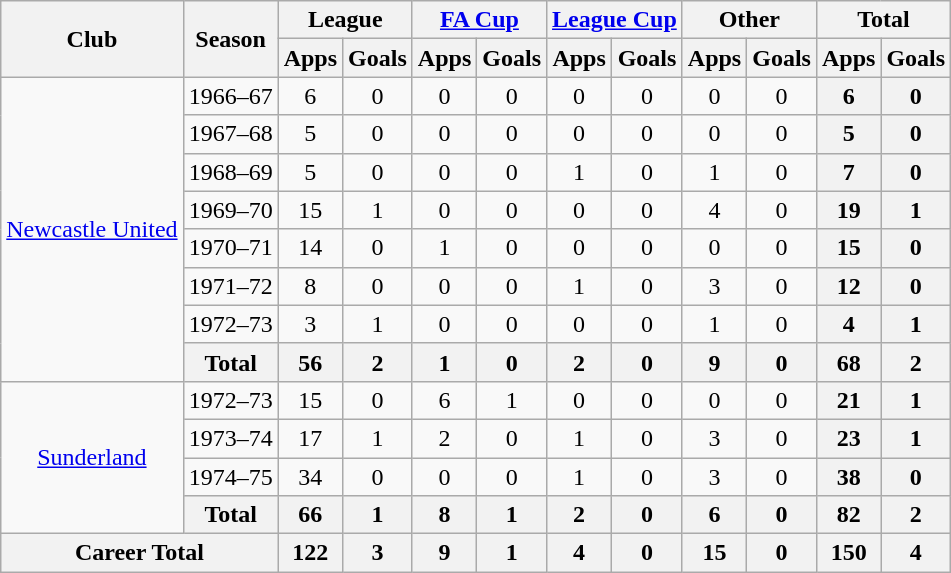<table class="wikitable" style="text-align: center">
<tr>
<th rowspan="2">Club</th>
<th rowspan="2">Season</th>
<th colspan="2">League</th>
<th colspan="2"><a href='#'>FA Cup</a></th>
<th colspan="2"><a href='#'>League Cup</a></th>
<th colspan="2">Other</th>
<th colspan="2">Total</th>
</tr>
<tr>
<th>Apps</th>
<th>Goals</th>
<th>Apps</th>
<th>Goals</th>
<th>Apps</th>
<th>Goals</th>
<th>Apps</th>
<th>Goals</th>
<th>Apps</th>
<th>Goals</th>
</tr>
<tr>
<td rowspan="8"><a href='#'>Newcastle United</a></td>
<td>1966–67</td>
<td>6</td>
<td>0</td>
<td>0</td>
<td>0</td>
<td>0</td>
<td>0</td>
<td>0</td>
<td>0</td>
<th>6</th>
<th>0</th>
</tr>
<tr>
<td>1967–68</td>
<td>5</td>
<td>0</td>
<td>0</td>
<td>0</td>
<td>0</td>
<td>0</td>
<td>0</td>
<td>0</td>
<th>5</th>
<th>0</th>
</tr>
<tr>
<td>1968–69</td>
<td>5</td>
<td>0</td>
<td>0</td>
<td>0</td>
<td>1</td>
<td>0</td>
<td>1</td>
<td>0</td>
<th>7</th>
<th>0</th>
</tr>
<tr>
<td>1969–70</td>
<td>15</td>
<td>1</td>
<td>0</td>
<td>0</td>
<td>0</td>
<td>0</td>
<td>4</td>
<td>0</td>
<th>19</th>
<th>1</th>
</tr>
<tr>
<td>1970–71</td>
<td>14</td>
<td>0</td>
<td>1</td>
<td>0</td>
<td>0</td>
<td>0</td>
<td>0</td>
<td>0</td>
<th>15</th>
<th>0</th>
</tr>
<tr>
<td>1971–72</td>
<td>8</td>
<td>0</td>
<td>0</td>
<td>0</td>
<td>1</td>
<td>0</td>
<td>3</td>
<td>0</td>
<th>12</th>
<th>0</th>
</tr>
<tr>
<td>1972–73</td>
<td>3</td>
<td>1</td>
<td>0</td>
<td>0</td>
<td>0</td>
<td>0</td>
<td>1</td>
<td>0</td>
<th>4</th>
<th>1</th>
</tr>
<tr>
<th>Total</th>
<th>56</th>
<th>2</th>
<th>1</th>
<th>0</th>
<th>2</th>
<th>0</th>
<th>9</th>
<th>0</th>
<th>68</th>
<th>2</th>
</tr>
<tr>
<td rowspan="4"><a href='#'>Sunderland</a></td>
<td>1972–73</td>
<td>15</td>
<td>0</td>
<td>6</td>
<td>1</td>
<td>0</td>
<td>0</td>
<td>0</td>
<td>0</td>
<th>21</th>
<th>1</th>
</tr>
<tr>
<td>1973–74</td>
<td>17</td>
<td>1</td>
<td>2</td>
<td>0</td>
<td>1</td>
<td>0</td>
<td>3</td>
<td>0</td>
<th>23</th>
<th>1</th>
</tr>
<tr>
<td>1974–75</td>
<td>34</td>
<td>0</td>
<td>0</td>
<td>0</td>
<td>1</td>
<td>0</td>
<td>3</td>
<td>0</td>
<th>38</th>
<th>0</th>
</tr>
<tr>
<th>Total</th>
<th>66</th>
<th>1</th>
<th>8</th>
<th>1</th>
<th>2</th>
<th>0</th>
<th>6</th>
<th>0</th>
<th>82</th>
<th>2</th>
</tr>
<tr>
<th colspan="2">Career Total</th>
<th>122</th>
<th>3</th>
<th>9</th>
<th>1</th>
<th>4</th>
<th>0</th>
<th>15</th>
<th>0</th>
<th>150</th>
<th>4</th>
</tr>
</table>
